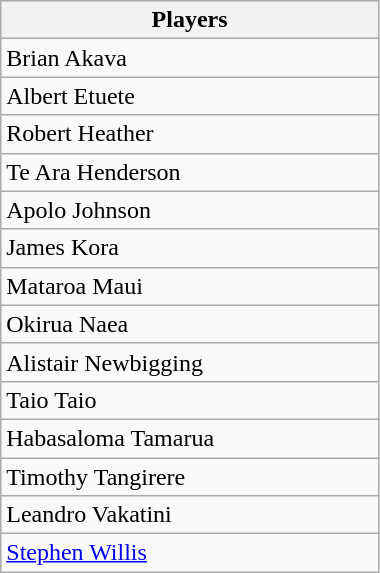<table class="wikitable" style="width:20%">
<tr>
<th>Players</th>
</tr>
<tr>
<td>Brian Akava</td>
</tr>
<tr>
<td>Albert Etuete</td>
</tr>
<tr>
<td>Robert Heather</td>
</tr>
<tr>
<td>Te Ara Henderson</td>
</tr>
<tr>
<td>Apolo Johnson</td>
</tr>
<tr>
<td>James Kora</td>
</tr>
<tr>
<td>Mataroa Maui</td>
</tr>
<tr>
<td>Okirua Naea</td>
</tr>
<tr>
<td>Alistair Newbigging</td>
</tr>
<tr>
<td>Taio Taio</td>
</tr>
<tr>
<td>Habasaloma Tamarua</td>
</tr>
<tr>
<td>Timothy Tangirere</td>
</tr>
<tr>
<td>Leandro Vakatini</td>
</tr>
<tr>
<td><a href='#'>Stephen Willis</a></td>
</tr>
</table>
